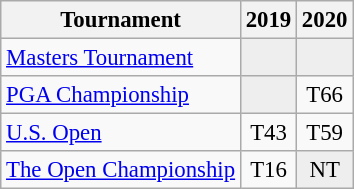<table class="wikitable" style="font-size:95%;text-align:center;">
<tr>
<th>Tournament</th>
<th>2019</th>
<th>2020</th>
</tr>
<tr>
<td align=left><a href='#'>Masters Tournament</a></td>
<td style="background:#eeeeee;"></td>
<td style="background:#eeeeee;"></td>
</tr>
<tr>
<td align=left><a href='#'>PGA Championship</a></td>
<td style="background:#eeeeee;"></td>
<td>T66</td>
</tr>
<tr>
<td align=left><a href='#'>U.S. Open</a></td>
<td>T43</td>
<td>T59</td>
</tr>
<tr>
<td align=left><a href='#'>The Open Championship</a></td>
<td>T16</td>
<td style="background:#eeeeee;">NT</td>
</tr>
</table>
